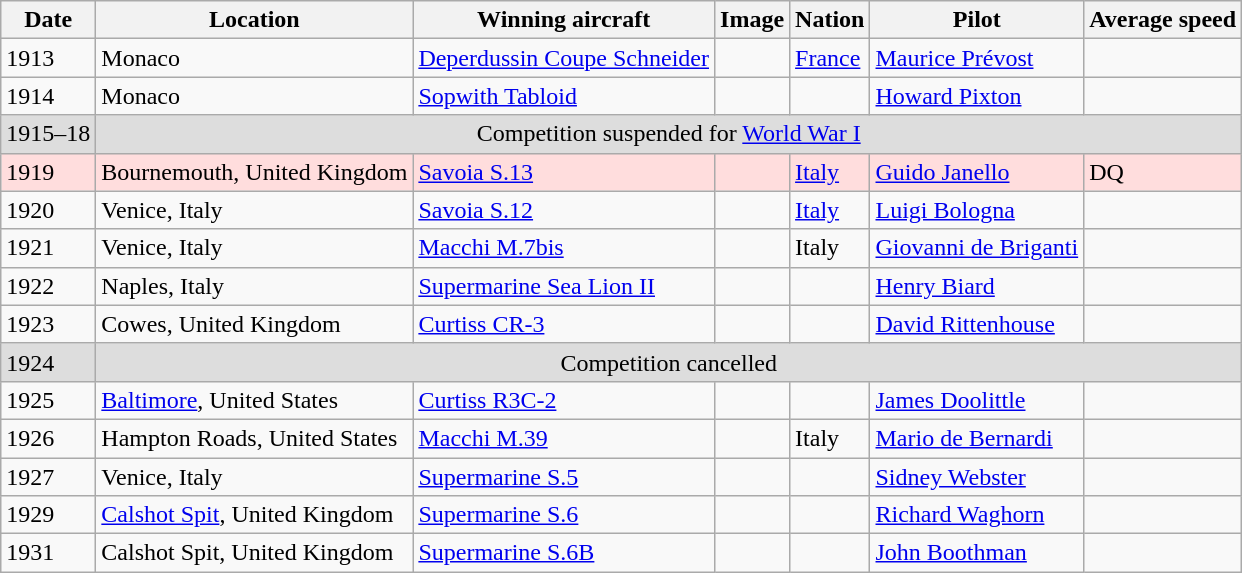<table class="wikitable">
<tr>
<th>Date</th>
<th>Location</th>
<th>Winning aircraft</th>
<th>Image</th>
<th>Nation</th>
<th>Pilot</th>
<th>Average speed</th>
</tr>
<tr>
<td>1913</td>
<td>Monaco</td>
<td><a href='#'>Deperdussin Coupe Schneider</a></td>
<td></td>
<td> <a href='#'>France</a></td>
<td><a href='#'>Maurice Prévost</a></td>
<td></td>
</tr>
<tr>
<td>1914</td>
<td>Monaco</td>
<td><a href='#'>Sopwith Tabloid</a></td>
<td></td>
<td></td>
<td><a href='#'>Howard Pixton</a></td>
<td></td>
</tr>
<tr style="background:#ddd;">
<td>1915–18</td>
<td colspan=6 style="text-align:center">Competition suspended for <a href='#'>World War I</a></td>
</tr>
<tr style="background:#fdd;">
<td>1919</td>
<td>Bournemouth, United Kingdom</td>
<td><a href='#'>Savoia S.13</a></td>
<td></td>
<td> <a href='#'>Italy</a></td>
<td><a href='#'>Guido Janello</a></td>
<td>DQ</td>
</tr>
<tr>
<td>1920</td>
<td>Venice, Italy</td>
<td><a href='#'>Savoia S.12</a></td>
<td></td>
<td> <a href='#'>Italy</a></td>
<td><a href='#'>Luigi Bologna</a></td>
<td></td>
</tr>
<tr>
<td>1921</td>
<td>Venice, Italy</td>
<td><a href='#'>Macchi M.7bis</a></td>
<td></td>
<td> Italy</td>
<td><a href='#'>Giovanni de Briganti</a></td>
<td></td>
</tr>
<tr>
<td>1922</td>
<td>Naples, Italy</td>
<td><a href='#'>Supermarine Sea Lion II</a></td>
<td></td>
<td></td>
<td><a href='#'>Henry Biard</a></td>
<td></td>
</tr>
<tr>
<td>1923</td>
<td>Cowes, United Kingdom</td>
<td><a href='#'>Curtiss CR-3</a></td>
<td></td>
<td></td>
<td><a href='#'>David Rittenhouse</a></td>
<td></td>
</tr>
<tr style="background:#ddd;">
<td>1924</td>
<td colspan=6 style="text-align:center">Competition cancelled</td>
</tr>
<tr>
<td>1925</td>
<td><a href='#'>Baltimore</a>, United States</td>
<td><a href='#'>Curtiss R3C-2</a></td>
<td></td>
<td></td>
<td><a href='#'>James Doolittle</a></td>
<td></td>
</tr>
<tr>
<td>1926</td>
<td>Hampton Roads, United States</td>
<td><a href='#'>Macchi M.39</a></td>
<td></td>
<td> Italy</td>
<td><a href='#'>Mario de Bernardi</a></td>
<td></td>
</tr>
<tr>
<td>1927</td>
<td>Venice, Italy</td>
<td><a href='#'>Supermarine S.5</a></td>
<td></td>
<td></td>
<td><a href='#'>Sidney Webster</a></td>
<td></td>
</tr>
<tr>
<td>1929</td>
<td><a href='#'>Calshot Spit</a>, United Kingdom</td>
<td><a href='#'>Supermarine S.6</a></td>
<td></td>
<td></td>
<td><a href='#'>Richard Waghorn</a></td>
<td></td>
</tr>
<tr>
<td>1931</td>
<td>Calshot Spit, United Kingdom</td>
<td><a href='#'>Supermarine S.6B</a></td>
<td></td>
<td></td>
<td><a href='#'>John Boothman</a></td>
<td></td>
</tr>
</table>
